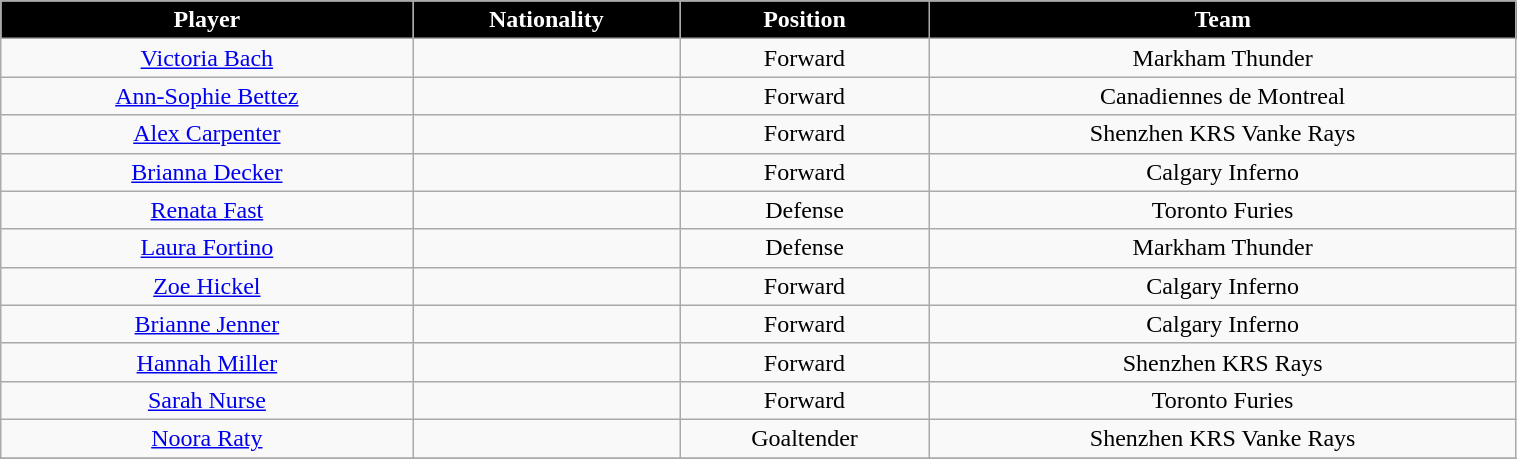<table class="wikitable" width="80%">
<tr align="center" style="background:black;color:white;">
<td><strong>Player</strong></td>
<td><strong>Nationality</strong></td>
<td><strong>Position</strong></td>
<td><strong>Team</strong></td>
</tr>
<tr align="center" bgcolor="">
<td><a href='#'>Victoria Bach</a></td>
<td></td>
<td>Forward</td>
<td>Markham Thunder</td>
</tr>
<tr align="center" bgcolor="">
<td><a href='#'>Ann-Sophie Bettez</a></td>
<td></td>
<td>Forward</td>
<td>Canadiennes de Montreal</td>
</tr>
<tr align="center" bgcolor="">
<td><a href='#'>Alex Carpenter</a></td>
<td></td>
<td>Forward</td>
<td>Shenzhen KRS Vanke Rays</td>
</tr>
<tr align="center" bgcolor="">
<td><a href='#'>Brianna Decker</a></td>
<td></td>
<td>Forward</td>
<td>Calgary Inferno</td>
</tr>
<tr align="center" bgcolor="">
<td><a href='#'>Renata Fast</a></td>
<td></td>
<td>Defense</td>
<td>Toronto Furies</td>
</tr>
<tr align="center" bgcolor="">
<td><a href='#'>Laura Fortino</a></td>
<td></td>
<td>Defense</td>
<td>Markham Thunder</td>
</tr>
<tr align="center" bgcolor="">
<td><a href='#'>Zoe Hickel</a></td>
<td></td>
<td>Forward</td>
<td>Calgary Inferno</td>
</tr>
<tr align="center" bgcolor="">
<td><a href='#'>Brianne Jenner</a></td>
<td></td>
<td>Forward</td>
<td>Calgary Inferno</td>
</tr>
<tr align="center" bgcolor="">
<td><a href='#'>Hannah Miller</a></td>
<td></td>
<td>Forward</td>
<td>Shenzhen KRS Rays</td>
</tr>
<tr align="center" bgcolor="">
<td><a href='#'>Sarah Nurse</a></td>
<td></td>
<td>Forward</td>
<td>Toronto Furies</td>
</tr>
<tr align="center" bgcolor="">
<td><a href='#'>Noora Raty</a></td>
<td></td>
<td>Goaltender</td>
<td>Shenzhen KRS Vanke Rays</td>
</tr>
<tr align="center" bgcolor="">
</tr>
</table>
